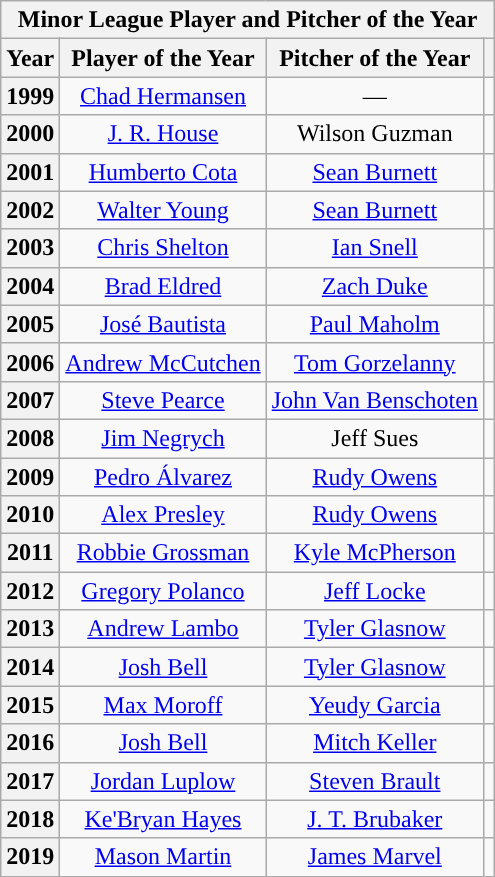<table class="wikitable plainrowheaders" style="text-align:center">
<tr>
<th scope="col" colspan="4">Minor League Player and Pitcher of the Year</th>
</tr>
<tr>
<th scope="col">Year</th>
<th scope="col">Player of the Year</th>
<th scope="col">Pitcher of the Year</th>
<th scope="col"></th>
</tr>
<tr>
<th scope="row" style="text-align:center">1999</th>
<td><a href='#'>Chad Hermansen</a></td>
<td>—</td>
<td></td>
</tr>
<tr>
<th scope="row" style="text-align:center">2000</th>
<td><a href='#'>J. R. House</a></td>
<td>Wilson Guzman</td>
<td></td>
</tr>
<tr>
<th scope="row" style="text-align:center">2001</th>
<td><a href='#'>Humberto Cota</a></td>
<td><a href='#'>Sean Burnett</a></td>
<td></td>
</tr>
<tr>
<th scope="row" style="text-align:center">2002</th>
<td><a href='#'>Walter Young</a></td>
<td><a href='#'>Sean Burnett</a></td>
<td></td>
</tr>
<tr>
<th scope="row" style="text-align:center">2003</th>
<td><a href='#'>Chris Shelton</a></td>
<td><a href='#'>Ian Snell</a></td>
<td></td>
</tr>
<tr>
<th scope="row" style="text-align:center">2004</th>
<td><a href='#'>Brad Eldred</a></td>
<td><a href='#'>Zach Duke</a></td>
<td></td>
</tr>
<tr>
<th scope="row" style="text-align:center">2005</th>
<td><a href='#'>José Bautista</a></td>
<td><a href='#'>Paul Maholm</a></td>
<td></td>
</tr>
<tr>
<th scope="row" style="text-align:center">2006</th>
<td><a href='#'>Andrew McCutchen</a></td>
<td><a href='#'>Tom Gorzelanny</a></td>
<td></td>
</tr>
<tr>
<th scope="row" style="text-align:center">2007</th>
<td><a href='#'>Steve Pearce</a></td>
<td><a href='#'>John Van Benschoten</a></td>
<td></td>
</tr>
<tr>
<th scope="row" style="text-align:center">2008</th>
<td><a href='#'>Jim Negrych</a></td>
<td>Jeff Sues</td>
<td></td>
</tr>
<tr>
<th scope="row" style="text-align:center">2009</th>
<td><a href='#'>Pedro Álvarez</a></td>
<td><a href='#'>Rudy Owens</a></td>
<td></td>
</tr>
<tr>
<th scope="row" style="text-align:center">2010</th>
<td><a href='#'>Alex Presley</a></td>
<td><a href='#'>Rudy Owens</a></td>
<td></td>
</tr>
<tr>
<th scope="row" style="text-align:center">2011</th>
<td><a href='#'>Robbie Grossman</a></td>
<td><a href='#'>Kyle McPherson</a></td>
<td></td>
</tr>
<tr>
<th scope="row" style="text-align:center">2012</th>
<td><a href='#'>Gregory Polanco</a></td>
<td><a href='#'>Jeff Locke</a></td>
<td></td>
</tr>
<tr>
<th scope="row" style="text-align:center">2013</th>
<td><a href='#'>Andrew Lambo</a></td>
<td><a href='#'>Tyler Glasnow</a></td>
<td></td>
</tr>
<tr>
<th scope="row" style="text-align:center">2014</th>
<td><a href='#'>Josh Bell</a></td>
<td><a href='#'>Tyler Glasnow</a></td>
<td></td>
</tr>
<tr>
<th scope="row" style="text-align:center">2015</th>
<td><a href='#'>Max Moroff</a></td>
<td><a href='#'>Yeudy Garcia</a></td>
<td></td>
</tr>
<tr>
<th scope="row" style="text-align:center">2016</th>
<td><a href='#'>Josh Bell</a></td>
<td><a href='#'>Mitch Keller</a></td>
<td></td>
</tr>
<tr>
<th scope="row" style="text-align:center">2017</th>
<td><a href='#'>Jordan Luplow</a></td>
<td><a href='#'>Steven Brault</a></td>
<td></td>
</tr>
<tr>
<th scope="row" style="text-align:center">2018</th>
<td><a href='#'>Ke'Bryan Hayes</a></td>
<td><a href='#'>J. T. Brubaker</a></td>
<td></td>
</tr>
<tr>
<th scope="row" style="text-align:center">2019</th>
<td><a href='#'>Mason Martin</a></td>
<td><a href='#'>James Marvel</a></td>
<td></td>
</tr>
</table>
